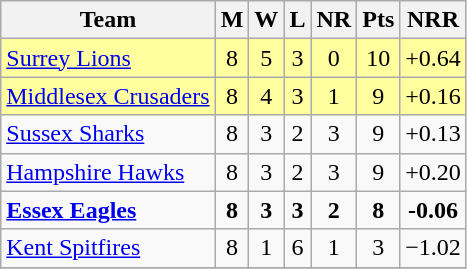<table class="wikitable">
<tr>
<th>Team</th>
<th>M</th>
<th>W</th>
<th>L</th>
<th>NR</th>
<th>Pts</th>
<th>NRR</th>
</tr>
<tr align=center bgcolor="#ffffa0">
<td align=left><a href='#'>Surrey Lions</a></td>
<td>8</td>
<td>5</td>
<td>3</td>
<td>0</td>
<td>10</td>
<td>+0.64</td>
</tr>
<tr align=center bgcolor="#ffffa0">
<td align=left><a href='#'>Middlesex Crusaders</a></td>
<td>8</td>
<td>4</td>
<td>3</td>
<td>1</td>
<td>9</td>
<td>+0.16</td>
</tr>
<tr align=center>
<td align=left><a href='#'>Sussex Sharks</a></td>
<td>8</td>
<td>3</td>
<td>2</td>
<td>3</td>
<td>9</td>
<td>+0.13</td>
</tr>
<tr align=center>
<td align=left><a href='#'>Hampshire Hawks</a></td>
<td>8</td>
<td>3</td>
<td>2</td>
<td>3</td>
<td>9</td>
<td>+0.20</td>
</tr>
<tr align=center>
<td align=left><strong><a href='#'>Essex Eagles</a></strong></td>
<td><strong>8</strong></td>
<td><strong>3</strong></td>
<td><strong>3</strong></td>
<td><strong>2</strong></td>
<td><strong>8</strong></td>
<td><strong>-0.06</strong></td>
</tr>
<tr align=center>
<td align=left><a href='#'>Kent Spitfires</a></td>
<td>8</td>
<td>1</td>
<td>6</td>
<td>1</td>
<td>3</td>
<td>−1.02</td>
</tr>
<tr>
</tr>
</table>
